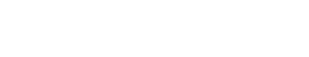<table width=210px style="float:right; clear:right">
<tr bgcolor="#FFFFFF">
<td><br>  </td>
</tr>
</table>
